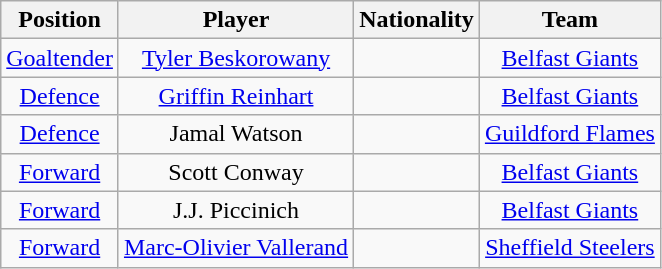<table class="wikitable">
<tr>
<th>Position</th>
<th>Player</th>
<th>Nationality</th>
<th>Team</th>
</tr>
<tr align="center">
<td><a href='#'>Goaltender</a></td>
<td><a href='#'>Tyler Beskorowany</a></td>
<td></td>
<td><a href='#'>Belfast Giants</a></td>
</tr>
<tr align="center">
<td><a href='#'>Defence</a></td>
<td><a href='#'>Griffin Reinhart</a></td>
<td></td>
<td><a href='#'>Belfast Giants</a></td>
</tr>
<tr align="center">
<td><a href='#'>Defence</a></td>
<td>Jamal Watson</td>
<td></td>
<td><a href='#'>Guildford Flames</a></td>
</tr>
<tr align="center">
<td><a href='#'>Forward</a></td>
<td>Scott Conway</td>
<td></td>
<td><a href='#'>Belfast Giants</a></td>
</tr>
<tr align="center">
<td><a href='#'>Forward</a></td>
<td>J.J. Piccinich</td>
<td></td>
<td><a href='#'>Belfast Giants</a></td>
</tr>
<tr align="center">
<td><a href='#'>Forward</a></td>
<td><a href='#'>Marc-Olivier Vallerand</a></td>
<td></td>
<td><a href='#'>Sheffield Steelers</a></td>
</tr>
</table>
